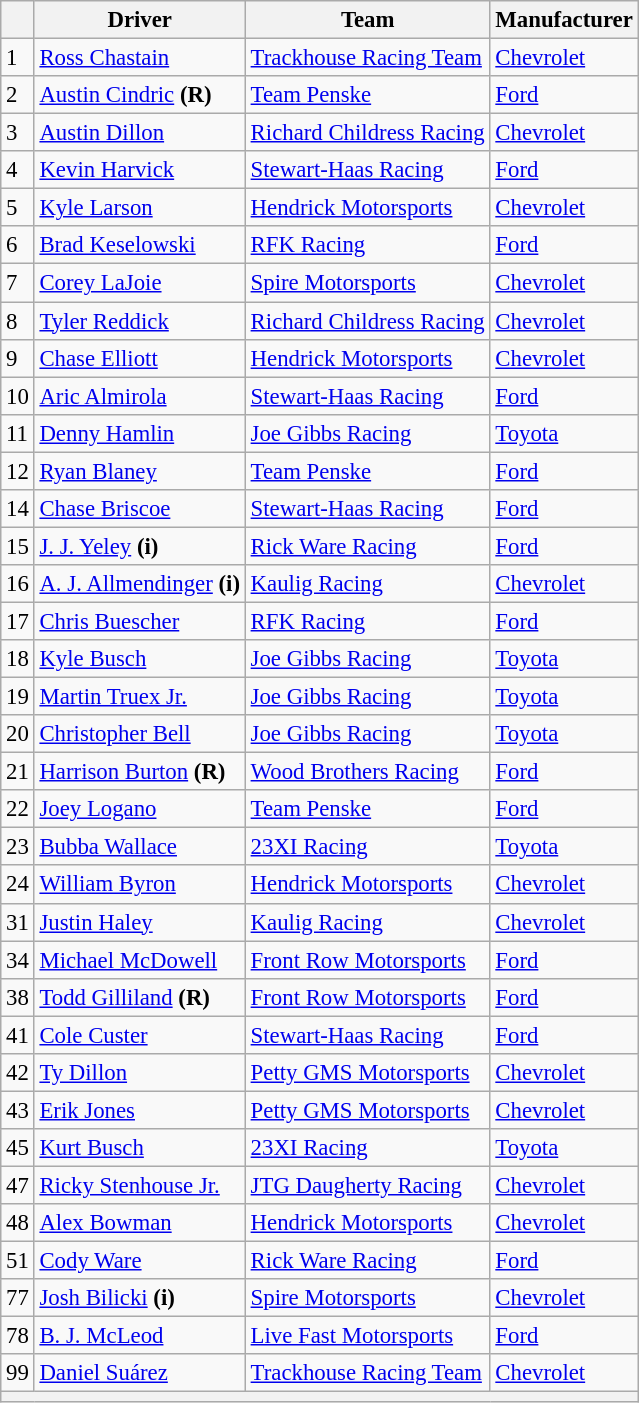<table class="wikitable" style="font-size:95%">
<tr>
<th></th>
<th>Driver</th>
<th>Team</th>
<th>Manufacturer</th>
</tr>
<tr>
<td>1</td>
<td><a href='#'>Ross Chastain</a></td>
<td><a href='#'>Trackhouse Racing Team</a></td>
<td><a href='#'>Chevrolet</a></td>
</tr>
<tr>
<td>2</td>
<td><a href='#'>Austin Cindric</a> <strong>(R)</strong></td>
<td><a href='#'>Team Penske</a></td>
<td><a href='#'>Ford</a></td>
</tr>
<tr>
<td>3</td>
<td><a href='#'>Austin Dillon</a></td>
<td><a href='#'>Richard Childress Racing</a></td>
<td><a href='#'>Chevrolet</a></td>
</tr>
<tr>
<td>4</td>
<td><a href='#'>Kevin Harvick</a></td>
<td><a href='#'>Stewart-Haas Racing</a></td>
<td><a href='#'>Ford</a></td>
</tr>
<tr>
<td>5</td>
<td><a href='#'>Kyle Larson</a></td>
<td><a href='#'>Hendrick Motorsports</a></td>
<td><a href='#'>Chevrolet</a></td>
</tr>
<tr>
<td>6</td>
<td><a href='#'>Brad Keselowski</a></td>
<td><a href='#'>RFK Racing</a></td>
<td><a href='#'>Ford</a></td>
</tr>
<tr>
<td>7</td>
<td><a href='#'>Corey LaJoie</a></td>
<td><a href='#'>Spire Motorsports</a></td>
<td><a href='#'>Chevrolet</a></td>
</tr>
<tr>
<td>8</td>
<td><a href='#'>Tyler Reddick</a></td>
<td><a href='#'>Richard Childress Racing</a></td>
<td><a href='#'>Chevrolet</a></td>
</tr>
<tr>
<td>9</td>
<td><a href='#'>Chase Elliott</a></td>
<td><a href='#'>Hendrick Motorsports</a></td>
<td><a href='#'>Chevrolet</a></td>
</tr>
<tr>
<td>10</td>
<td><a href='#'>Aric Almirola</a></td>
<td><a href='#'>Stewart-Haas Racing</a></td>
<td><a href='#'>Ford</a></td>
</tr>
<tr>
<td>11</td>
<td><a href='#'>Denny Hamlin</a></td>
<td><a href='#'>Joe Gibbs Racing</a></td>
<td><a href='#'>Toyota</a></td>
</tr>
<tr>
<td>12</td>
<td><a href='#'>Ryan Blaney</a></td>
<td><a href='#'>Team Penske</a></td>
<td><a href='#'>Ford</a></td>
</tr>
<tr>
<td>14</td>
<td><a href='#'>Chase Briscoe</a></td>
<td><a href='#'>Stewart-Haas Racing</a></td>
<td><a href='#'>Ford</a></td>
</tr>
<tr>
<td>15</td>
<td><a href='#'>J. J. Yeley</a> <strong>(i)</strong></td>
<td><a href='#'>Rick Ware Racing</a></td>
<td><a href='#'>Ford</a></td>
</tr>
<tr>
<td>16</td>
<td><a href='#'>A. J. Allmendinger</a> <strong>(i)</strong></td>
<td><a href='#'>Kaulig Racing</a></td>
<td><a href='#'>Chevrolet</a></td>
</tr>
<tr>
<td>17</td>
<td><a href='#'>Chris Buescher</a></td>
<td><a href='#'>RFK Racing</a></td>
<td><a href='#'>Ford</a></td>
</tr>
<tr>
<td>18</td>
<td><a href='#'>Kyle Busch</a></td>
<td><a href='#'>Joe Gibbs Racing</a></td>
<td><a href='#'>Toyota</a></td>
</tr>
<tr>
<td>19</td>
<td><a href='#'>Martin Truex Jr.</a></td>
<td><a href='#'>Joe Gibbs Racing</a></td>
<td><a href='#'>Toyota</a></td>
</tr>
<tr>
<td>20</td>
<td><a href='#'>Christopher Bell</a></td>
<td><a href='#'>Joe Gibbs Racing</a></td>
<td><a href='#'>Toyota</a></td>
</tr>
<tr>
<td>21</td>
<td><a href='#'>Harrison Burton</a> <strong>(R)</strong></td>
<td><a href='#'>Wood Brothers Racing</a></td>
<td><a href='#'>Ford</a></td>
</tr>
<tr>
<td>22</td>
<td><a href='#'>Joey Logano</a></td>
<td><a href='#'>Team Penske</a></td>
<td><a href='#'>Ford</a></td>
</tr>
<tr>
<td>23</td>
<td><a href='#'>Bubba Wallace</a></td>
<td><a href='#'>23XI Racing</a></td>
<td><a href='#'>Toyota</a></td>
</tr>
<tr>
<td>24</td>
<td><a href='#'>William Byron</a></td>
<td><a href='#'>Hendrick Motorsports</a></td>
<td><a href='#'>Chevrolet</a></td>
</tr>
<tr>
<td>31</td>
<td><a href='#'>Justin Haley</a></td>
<td><a href='#'>Kaulig Racing</a></td>
<td><a href='#'>Chevrolet</a></td>
</tr>
<tr>
<td>34</td>
<td><a href='#'>Michael McDowell</a></td>
<td><a href='#'>Front Row Motorsports</a></td>
<td><a href='#'>Ford</a></td>
</tr>
<tr>
<td>38</td>
<td><a href='#'>Todd Gilliland</a> <strong>(R)</strong></td>
<td><a href='#'>Front Row Motorsports</a></td>
<td><a href='#'>Ford</a></td>
</tr>
<tr>
<td>41</td>
<td><a href='#'>Cole Custer</a></td>
<td><a href='#'>Stewart-Haas Racing</a></td>
<td><a href='#'>Ford</a></td>
</tr>
<tr>
<td>42</td>
<td><a href='#'>Ty Dillon</a></td>
<td><a href='#'>Petty GMS Motorsports</a></td>
<td><a href='#'>Chevrolet</a></td>
</tr>
<tr>
<td>43</td>
<td><a href='#'>Erik Jones</a></td>
<td><a href='#'>Petty GMS Motorsports</a></td>
<td><a href='#'>Chevrolet</a></td>
</tr>
<tr>
<td>45</td>
<td><a href='#'>Kurt Busch</a></td>
<td><a href='#'>23XI Racing</a></td>
<td><a href='#'>Toyota</a></td>
</tr>
<tr>
<td>47</td>
<td><a href='#'>Ricky Stenhouse Jr.</a></td>
<td><a href='#'>JTG Daugherty Racing</a></td>
<td><a href='#'>Chevrolet</a></td>
</tr>
<tr>
<td>48</td>
<td><a href='#'>Alex Bowman</a></td>
<td><a href='#'>Hendrick Motorsports</a></td>
<td><a href='#'>Chevrolet</a></td>
</tr>
<tr>
<td>51</td>
<td><a href='#'>Cody Ware</a></td>
<td><a href='#'>Rick Ware Racing</a></td>
<td><a href='#'>Ford</a></td>
</tr>
<tr>
<td>77</td>
<td><a href='#'>Josh Bilicki</a> <strong>(i)</strong></td>
<td><a href='#'>Spire Motorsports</a></td>
<td><a href='#'>Chevrolet</a></td>
</tr>
<tr>
<td>78</td>
<td><a href='#'>B. J. McLeod</a></td>
<td><a href='#'>Live Fast Motorsports</a></td>
<td><a href='#'>Ford</a></td>
</tr>
<tr>
<td>99</td>
<td><a href='#'>Daniel Suárez</a></td>
<td><a href='#'>Trackhouse Racing Team</a></td>
<td><a href='#'>Chevrolet</a></td>
</tr>
<tr>
<th colspan="4"></th>
</tr>
</table>
